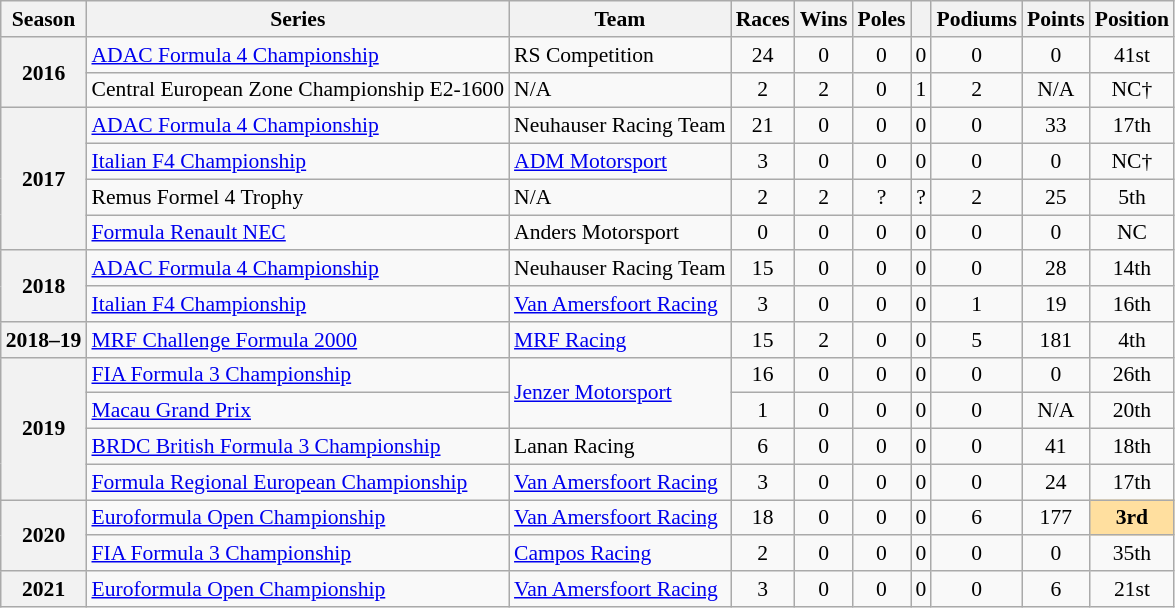<table class="wikitable" style="font-size: 90%; text-align:center">
<tr>
<th>Season</th>
<th>Series</th>
<th>Team</th>
<th>Races</th>
<th>Wins</th>
<th>Poles</th>
<th></th>
<th>Podiums</th>
<th>Points</th>
<th>Position</th>
</tr>
<tr>
<th rowspan=2>2016</th>
<td align=left><a href='#'>ADAC Formula 4 Championship</a></td>
<td align=left>RS Competition</td>
<td>24</td>
<td>0</td>
<td>0</td>
<td>0</td>
<td>0</td>
<td>0</td>
<td>41st</td>
</tr>
<tr>
<td align=left nowrap>Central European Zone Championship E2-1600</td>
<td align=left>N/A</td>
<td>2</td>
<td>2</td>
<td>0</td>
<td>1</td>
<td>2</td>
<td>N/A</td>
<td>NC†</td>
</tr>
<tr>
<th rowspan=4>2017</th>
<td align=left><a href='#'>ADAC Formula 4 Championship</a></td>
<td align=left>Neuhauser Racing Team</td>
<td>21</td>
<td>0</td>
<td>0</td>
<td>0</td>
<td>0</td>
<td>33</td>
<td>17th</td>
</tr>
<tr>
<td align=left><a href='#'>Italian F4 Championship</a></td>
<td align=left><a href='#'>ADM Motorsport</a></td>
<td>3</td>
<td>0</td>
<td>0</td>
<td>0</td>
<td>0</td>
<td>0</td>
<td>NC†</td>
</tr>
<tr>
<td align=left>Remus Formel 4 Trophy</td>
<td align=left>N/A</td>
<td>2</td>
<td>2</td>
<td>?</td>
<td>?</td>
<td>2</td>
<td>25</td>
<td>5th</td>
</tr>
<tr>
<td align=left><a href='#'>Formula Renault NEC</a></td>
<td align=left>Anders Motorsport</td>
<td>0</td>
<td>0</td>
<td>0</td>
<td>0</td>
<td>0</td>
<td>0</td>
<td>NC</td>
</tr>
<tr>
<th rowspan=2>2018</th>
<td align=left><a href='#'>ADAC Formula 4 Championship</a></td>
<td align=left>Neuhauser Racing Team</td>
<td>15</td>
<td>0</td>
<td>0</td>
<td>0</td>
<td>0</td>
<td>28</td>
<td>14th</td>
</tr>
<tr>
<td align=left><a href='#'>Italian F4 Championship</a></td>
<td align=left><a href='#'>Van Amersfoort Racing</a></td>
<td>3</td>
<td>0</td>
<td>0</td>
<td>0</td>
<td>1</td>
<td>19</td>
<td>16th</td>
</tr>
<tr>
<th>2018–19</th>
<td align=left><a href='#'>MRF Challenge Formula 2000</a></td>
<td align=left><a href='#'>MRF Racing</a></td>
<td>15</td>
<td>2</td>
<td>0</td>
<td>0</td>
<td>5</td>
<td>181</td>
<td>4th</td>
</tr>
<tr>
<th rowspan=4>2019</th>
<td align=left><a href='#'>FIA Formula 3 Championship</a></td>
<td align=left rowspan=2><a href='#'>Jenzer Motorsport</a></td>
<td>16</td>
<td>0</td>
<td>0</td>
<td>0</td>
<td>0</td>
<td>0</td>
<td>26th</td>
</tr>
<tr>
<td align=left><a href='#'>Macau Grand Prix</a></td>
<td>1</td>
<td>0</td>
<td>0</td>
<td>0</td>
<td>0</td>
<td>N/A</td>
<td>20th</td>
</tr>
<tr>
<td align=left><a href='#'>BRDC British Formula 3 Championship</a></td>
<td align=left>Lanan Racing</td>
<td>6</td>
<td>0</td>
<td>0</td>
<td>0</td>
<td>0</td>
<td>41</td>
<td>18th</td>
</tr>
<tr>
<td align=left><a href='#'>Formula Regional European Championship</a></td>
<td align=left><a href='#'>Van Amersfoort Racing</a></td>
<td>3</td>
<td>0</td>
<td>0</td>
<td>0</td>
<td>0</td>
<td>24</td>
<td>17th</td>
</tr>
<tr>
<th rowspan=2>2020</th>
<td align=left><a href='#'>Euroformula Open Championship</a></td>
<td align=left><a href='#'>Van Amersfoort Racing</a></td>
<td>18</td>
<td>0</td>
<td>0</td>
<td>0</td>
<td>6</td>
<td>177</td>
<td style="background:#FFDF9F;"><strong>3rd</strong></td>
</tr>
<tr>
<td align=left><a href='#'>FIA Formula 3 Championship</a></td>
<td align=left><a href='#'>Campos Racing</a></td>
<td>2</td>
<td>0</td>
<td>0</td>
<td>0</td>
<td>0</td>
<td>0</td>
<td>35th</td>
</tr>
<tr>
<th>2021</th>
<td align=left><a href='#'>Euroformula Open Championship</a></td>
<td align=left><a href='#'>Van Amersfoort Racing</a></td>
<td>3</td>
<td>0</td>
<td>0</td>
<td>0</td>
<td>0</td>
<td>6</td>
<td>21st</td>
</tr>
</table>
